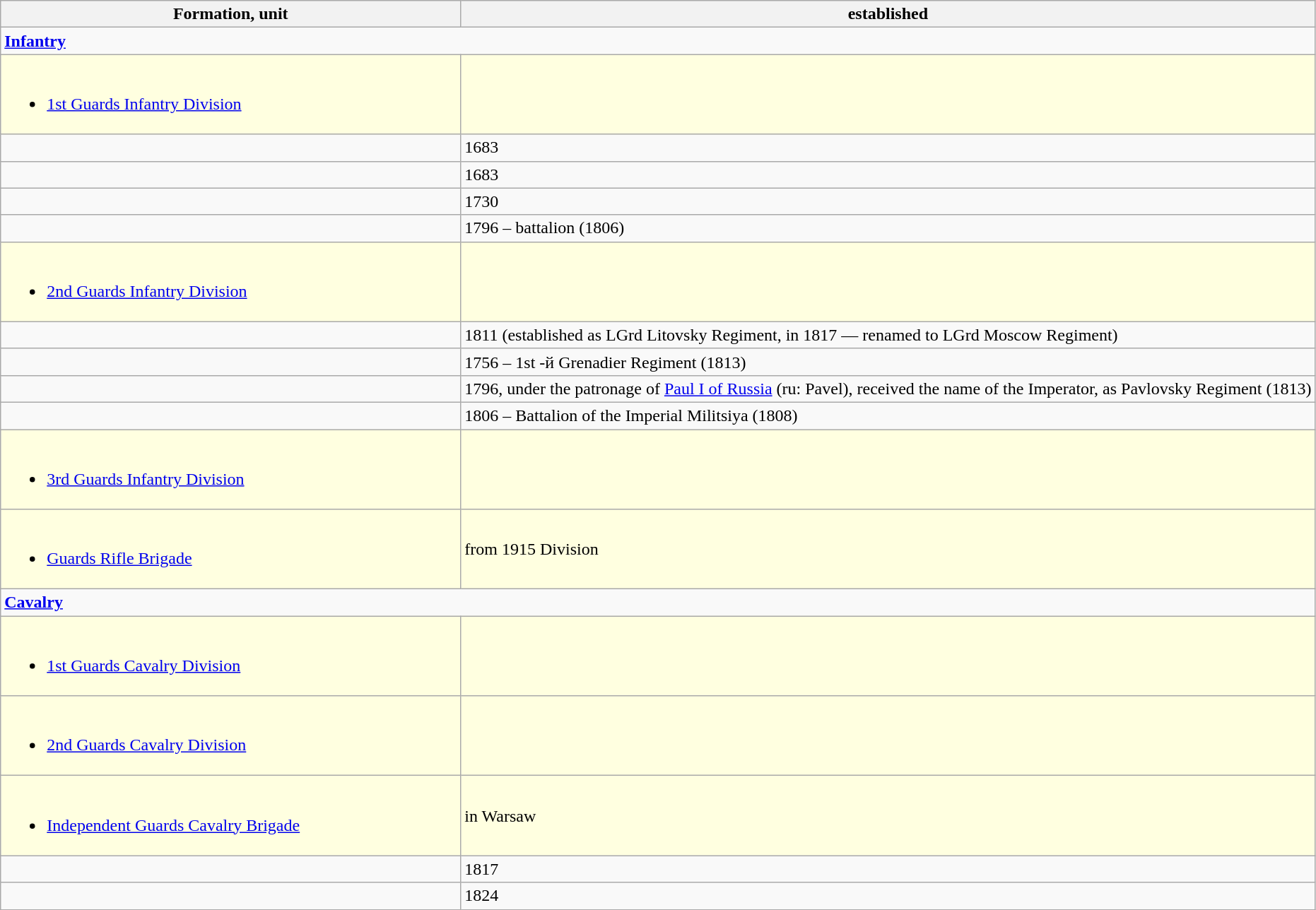<table class=wikitable>
<tr>
<th width=35%>Formation, unit</th>
<th>established</th>
</tr>
<tr>
<td colspan=2><strong><a href='#'>Infantry</a></strong></td>
</tr>
<tr style="background:lightyellow">
<td><br><ul><li><a href='#'>1st Guards Infantry Division</a></li></ul></td>
<td></td>
</tr>
<tr>
<td><br></td>
<td>1683</td>
</tr>
<tr>
<td><br></td>
<td>1683</td>
</tr>
<tr>
<td><br></td>
<td>1730</td>
</tr>
<tr>
<td><br></td>
<td>1796 – battalion (1806)</td>
</tr>
<tr style="background:lightyellow">
<td><br><ul><li><a href='#'>2nd Guards Infantry Division</a></li></ul></td>
<td></td>
</tr>
<tr>
<td><br></td>
<td>1811 (established as LGrd Litovsky Regiment, in 1817 — renamed to LGrd Moscow Regiment)</td>
</tr>
<tr>
<td><br></td>
<td>1756 – 1st -й Grenadier Regiment (1813)</td>
</tr>
<tr>
<td><br></td>
<td>1796, under the patronage of <a href='#'>Paul I of Russia</a> (ru: Pavel), received the name of the Imperator, as Pavlovsky Regiment (1813)</td>
</tr>
<tr>
<td><br></td>
<td>1806 – Battalion of the Imperial Militsiya (1808)</td>
</tr>
<tr style="background:lightyellow">
<td><br><ul><li><a href='#'>3rd Guards Infantry Division</a></li></ul></td>
<td></td>
</tr>
<tr style="background:lightyellow">
<td><br><ul><li><a href='#'>Guards Rifle Brigade</a></li></ul></td>
<td>from 1915 Division</td>
</tr>
<tr>
<td colspan=2><strong><a href='#'>Cavalry</a></strong></td>
</tr>
<tr style="background:lightyellow">
<td><br><ul><li><a href='#'>1st Guards Cavalry Division</a></li></ul></td>
<td></td>
</tr>
<tr style="background:lightyellow">
<td><br><ul><li><a href='#'>2nd Guards Cavalry Division</a></li></ul></td>
<td></td>
</tr>
<tr style="background:lightyellow">
<td><br><ul><li><a href='#'>Independent Guards Cavalry Brigade</a></li></ul></td>
<td>in Warsaw</td>
</tr>
<tr>
<td><br></td>
<td>1817</td>
</tr>
<tr>
<td><br></td>
<td>1824</td>
</tr>
</table>
